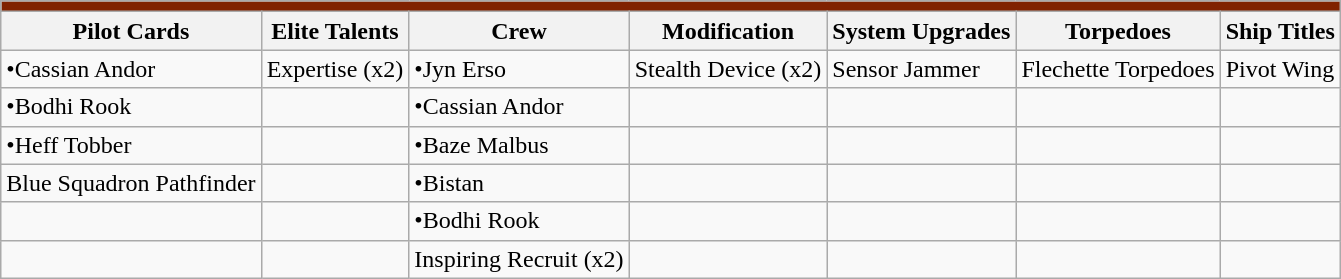<table class="wikitable">
<tr style="background:#802200;">
<td colspan="7"></td>
</tr>
<tr style="background:#f0f0f0;">
<th>Pilot Cards</th>
<th>Elite Talents</th>
<th>Crew</th>
<th>Modification</th>
<th>System Upgrades</th>
<th>Torpedoes</th>
<th>Ship Titles</th>
</tr>
<tr>
<td>•Cassian Andor</td>
<td>Expertise (x2)</td>
<td>•Jyn Erso</td>
<td>Stealth Device (x2)</td>
<td>Sensor Jammer</td>
<td>Flechette Torpedoes</td>
<td>Pivot Wing</td>
</tr>
<tr>
<td>•Bodhi Rook</td>
<td></td>
<td>•Cassian Andor</td>
<td></td>
<td></td>
<td></td>
<td></td>
</tr>
<tr>
<td>•Heff Tobber</td>
<td></td>
<td>•Baze Malbus</td>
<td></td>
<td></td>
<td></td>
<td></td>
</tr>
<tr>
<td>Blue Squadron Pathfinder</td>
<td></td>
<td>•Bistan</td>
<td></td>
<td></td>
<td></td>
<td></td>
</tr>
<tr>
<td></td>
<td></td>
<td>•Bodhi Rook</td>
<td></td>
<td></td>
<td></td>
<td></td>
</tr>
<tr>
<td></td>
<td></td>
<td>Inspiring Recruit (x2)</td>
<td></td>
<td></td>
<td></td>
<td></td>
</tr>
</table>
